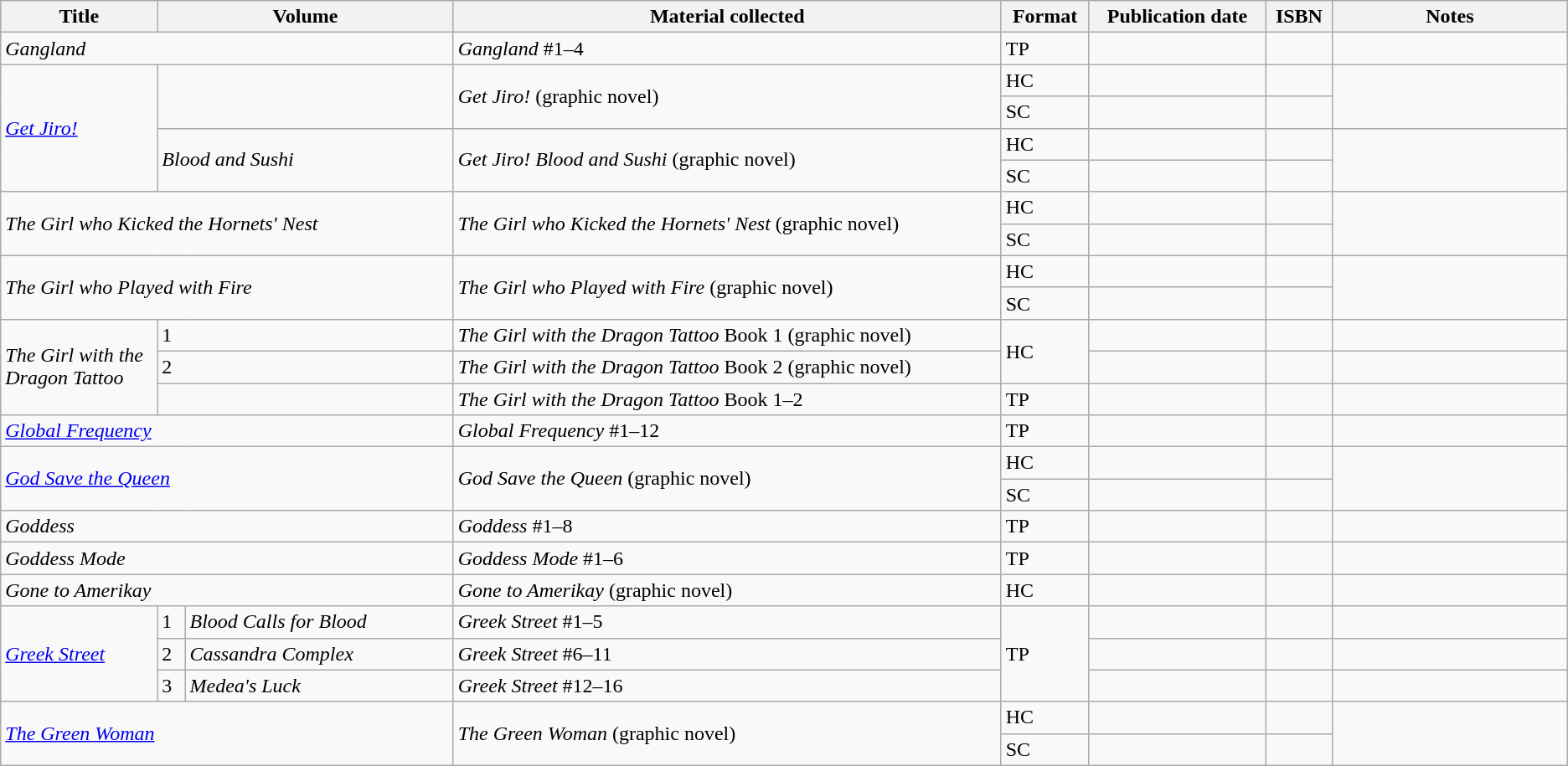<table class="wikitable">
<tr>
<th width="10%">Title</th>
<th colspan="2">Volume</th>
<th>Material collected</th>
<th>Format</th>
<th>Publication date</th>
<th>ISBN</th>
<th width="15%">Notes</th>
</tr>
<tr>
<td colspan="3"><em>Gangland</em></td>
<td><em>Gangland</em> #1–4</td>
<td>TP</td>
<td></td>
<td></td>
<td></td>
</tr>
<tr>
<td rowspan="4"><em><a href='#'>Get Jiro!</a></em></td>
<td colspan="2" rowspan="2"></td>
<td rowspan="2"><em>Get Jiro!</em> (graphic novel)</td>
<td>HC</td>
<td></td>
<td></td>
<td rowspan="2"></td>
</tr>
<tr>
<td>SC</td>
<td></td>
<td></td>
</tr>
<tr>
<td colspan="2" rowspan="2"><em>Blood and Sushi</em></td>
<td rowspan="2"><em>Get Jiro! Blood and Sushi</em> (graphic novel)</td>
<td>HC</td>
<td></td>
<td></td>
<td rowspan="2"></td>
</tr>
<tr>
<td>SC</td>
<td></td>
<td></td>
</tr>
<tr>
<td colspan="3" rowspan="2"><em>The Girl who Kicked the Hornets' Nest</em></td>
<td rowspan="2"><em>The Girl who Kicked the Hornets' Nest</em> (graphic novel)</td>
<td>HC</td>
<td></td>
<td></td>
<td rowspan="2"></td>
</tr>
<tr>
<td>SC</td>
<td></td>
<td></td>
</tr>
<tr>
<td colspan="3" rowspan="2"><em>The Girl who Played with Fire</em></td>
<td rowspan="2"><em>The Girl who Played with Fire</em> (graphic novel)</td>
<td>HC</td>
<td></td>
<td></td>
<td rowspan="2"></td>
</tr>
<tr>
<td>SC</td>
<td></td>
<td></td>
</tr>
<tr>
<td rowspan="3"><em>The Girl with the Dragon Tattoo</em></td>
<td colspan="2">1</td>
<td><em>The Girl with the Dragon Tattoo</em> Book 1 (graphic novel)</td>
<td rowspan="2">HC</td>
<td></td>
<td></td>
<td></td>
</tr>
<tr>
<td colspan="2">2</td>
<td><em>The Girl with the Dragon Tattoo</em> Book 2 (graphic novel)</td>
<td></td>
<td></td>
<td></td>
</tr>
<tr>
<td colspan="2"></td>
<td><em>The Girl with the Dragon Tattoo</em> Book 1–2</td>
<td>TP</td>
<td></td>
<td></td>
<td></td>
</tr>
<tr>
<td colspan="3"><em><a href='#'>Global Frequency</a></em></td>
<td><em>Global Frequency</em> #1–12</td>
<td>TP</td>
<td></td>
<td></td>
<td></td>
</tr>
<tr>
<td colspan="3" rowspan="2"><em><a href='#'>God Save the Queen</a></em></td>
<td rowspan="2"><em>God Save the Queen</em> (graphic novel)</td>
<td>HC</td>
<td></td>
<td></td>
<td rowspan="2"></td>
</tr>
<tr>
<td>SC</td>
<td></td>
<td></td>
</tr>
<tr>
<td colspan="3"><em>Goddess</em></td>
<td><em>Goddess</em> #1–8</td>
<td>TP</td>
<td></td>
<td></td>
<td></td>
</tr>
<tr>
<td colspan="3"><em>Goddess Mode</em></td>
<td><em>Goddess Mode</em> #1–6</td>
<td>TP</td>
<td></td>
<td></td>
<td></td>
</tr>
<tr>
<td colspan="3"><em>Gone to Amerikay</em></td>
<td><em>Gone to Amerikay</em> (graphic novel)</td>
<td>HC</td>
<td></td>
<td></td>
<td></td>
</tr>
<tr>
<td rowspan="3"><em><a href='#'>Greek Street</a></em></td>
<td>1</td>
<td><em>Blood Calls for Blood</em></td>
<td><em>Greek Street</em> #1–5</td>
<td rowspan="3">TP</td>
<td></td>
<td></td>
<td></td>
</tr>
<tr>
<td>2</td>
<td><em>Cassandra Complex</em></td>
<td><em>Greek Street</em> #6–11</td>
<td></td>
<td></td>
<td></td>
</tr>
<tr>
<td>3</td>
<td><em>Medea's Luck</em></td>
<td><em>Greek Street</em> #12–16</td>
<td></td>
<td></td>
<td></td>
</tr>
<tr>
<td colspan="3" rowspan="2"><em><a href='#'>The Green Woman</a></em></td>
<td rowspan="2"><em>The Green Woman</em> (graphic novel)</td>
<td>HC</td>
<td></td>
<td></td>
<td rowspan="2"></td>
</tr>
<tr>
<td>SC</td>
<td></td>
<td></td>
</tr>
</table>
